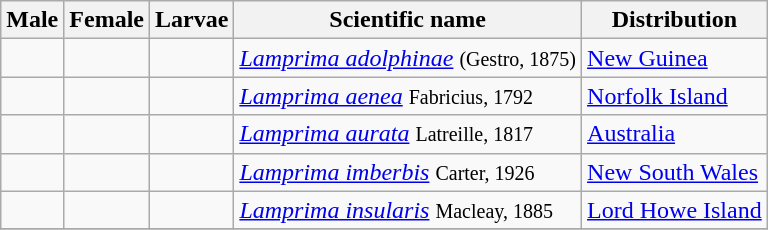<table class="wikitable">
<tr>
<th>Male</th>
<th>Female</th>
<th>Larvae</th>
<th>Scientific name</th>
<th>Distribution</th>
</tr>
<tr>
<td></td>
<td></td>
<td></td>
<td><em><a href='#'>Lamprima adolphinae</a></em> <small>(Gestro, 1875)</small></td>
<td><a href='#'>New Guinea</a></td>
</tr>
<tr>
<td></td>
<td></td>
<td></td>
<td><em><a href='#'>Lamprima aenea</a></em> <small>Fabricius, 1792</small></td>
<td><a href='#'>Norfolk Island</a></td>
</tr>
<tr>
<td></td>
<td></td>
<td></td>
<td><em><a href='#'>Lamprima aurata</a></em> <small>Latreille, 1817</small></td>
<td><a href='#'>Australia</a></td>
</tr>
<tr>
<td></td>
<td></td>
<td></td>
<td><em><a href='#'>Lamprima imberbis</a></em> <small>Carter, 1926</small></td>
<td><a href='#'>New South Wales</a></td>
</tr>
<tr>
<td></td>
<td></td>
<td></td>
<td><em><a href='#'>Lamprima insularis</a></em> <small>Macleay, 1885</small></td>
<td><a href='#'>Lord Howe Island</a></td>
</tr>
<tr>
</tr>
</table>
